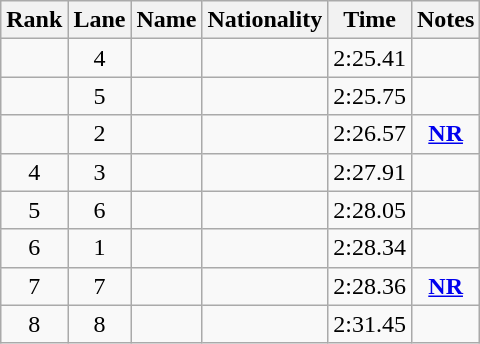<table class="wikitable sortable" style="text-align:center">
<tr>
<th>Rank</th>
<th>Lane</th>
<th>Name</th>
<th>Nationality</th>
<th>Time</th>
<th>Notes</th>
</tr>
<tr>
<td></td>
<td>4</td>
<td align="left"></td>
<td align="left"></td>
<td>2:25.41</td>
<td></td>
</tr>
<tr>
<td></td>
<td>5</td>
<td align="left"></td>
<td align="left"></td>
<td>2:25.75</td>
<td></td>
</tr>
<tr>
<td></td>
<td>2</td>
<td align="left"></td>
<td align="left"></td>
<td>2:26.57</td>
<td><strong><a href='#'>NR</a></strong></td>
</tr>
<tr>
<td>4</td>
<td>3</td>
<td align="left"></td>
<td align="left"></td>
<td>2:27.91</td>
<td></td>
</tr>
<tr>
<td>5</td>
<td>6</td>
<td align="left"></td>
<td align="left"></td>
<td>2:28.05</td>
<td></td>
</tr>
<tr>
<td>6</td>
<td>1</td>
<td align="left"></td>
<td align="left"></td>
<td>2:28.34</td>
<td></td>
</tr>
<tr>
<td>7</td>
<td>7</td>
<td align="left"></td>
<td align="left"></td>
<td>2:28.36</td>
<td><strong><a href='#'>NR</a></strong></td>
</tr>
<tr>
<td>8</td>
<td>8</td>
<td align="left"></td>
<td align="left"></td>
<td>2:31.45</td>
<td></td>
</tr>
</table>
